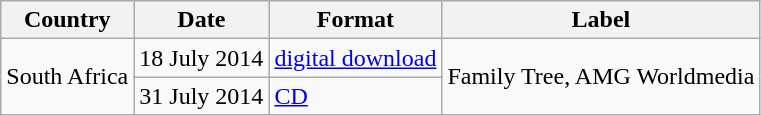<table class="wikitable">
<tr>
<th>Country</th>
<th>Date</th>
<th>Format</th>
<th>Label</th>
</tr>
<tr>
<td rowspan = "4">South Africa</td>
<td>18 July 2014</td>
<td><a href='#'>digital download</a></td>
<td rowspan = "4">Family Tree, AMG Worldmedia</td>
</tr>
<tr>
<td rowspan = "3">31 July 2014</td>
<td rowspan = "3"><a href='#'>CD</a></td>
</tr>
<tr>
</tr>
</table>
